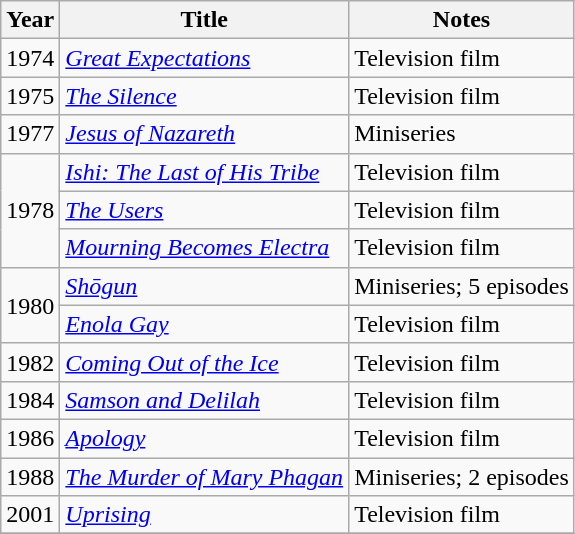<table class="wikitable sortable">
<tr>
<th>Year</th>
<th>Title</th>
<th class="unsortable">Notes</th>
</tr>
<tr>
<td>1974</td>
<td><em><a href='#'>Great Expectations</a></em></td>
<td>Television film</td>
</tr>
<tr>
<td>1975</td>
<td><a href='#'><em>The Silence</em></a></td>
<td>Television film</td>
</tr>
<tr>
<td>1977</td>
<td><em><a href='#'>Jesus of Nazareth</a></em></td>
<td>Miniseries</td>
</tr>
<tr>
<td rowspan=3>1978</td>
<td><em><a href='#'>Ishi: The Last of His Tribe</a></em></td>
<td>Television film</td>
</tr>
<tr>
<td><a href='#'><em>The Users</em></a></td>
<td>Television film</td>
</tr>
<tr>
<td><em><a href='#'>Mourning Becomes Electra</a></em></td>
<td>Television film</td>
</tr>
<tr>
<td rowspan=2>1980</td>
<td><em><a href='#'>Shōgun</a></em></td>
<td>Miniseries; 5 episodes</td>
</tr>
<tr>
<td><a href='#'><em>Enola Gay</em></a></td>
<td>Television film</td>
</tr>
<tr>
<td>1982</td>
<td><em><a href='#'>Coming Out of the Ice</a></em></td>
<td>Television film</td>
</tr>
<tr>
<td>1984</td>
<td><a href='#'><em>Samson and Delilah</em></a></td>
<td>Television film</td>
</tr>
<tr>
<td>1986</td>
<td><a href='#'><em>Apology</em></a></td>
<td>Television film</td>
</tr>
<tr>
<td>1988</td>
<td><em><a href='#'>The Murder of Mary Phagan</a></em></td>
<td>Miniseries; 2 episodes</td>
</tr>
<tr>
<td>2001</td>
<td><em><a href='#'>Uprising</a></em></td>
<td>Television film</td>
</tr>
<tr>
</tr>
</table>
